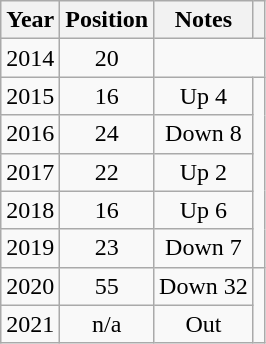<table class="wikitable plainrowheaders" style="text-align:center;">
<tr>
<th>Year</th>
<th>Position</th>
<th>Notes</th>
<th></th>
</tr>
<tr>
<td>2014</td>
<td>20</td>
</tr>
<tr>
<td>2015</td>
<td>16</td>
<td>Up 4</td>
<td rowspan="5"></td>
</tr>
<tr>
<td>2016</td>
<td>24</td>
<td>Down 8</td>
</tr>
<tr>
<td>2017</td>
<td>22</td>
<td>Up 2</td>
</tr>
<tr>
<td>2018</td>
<td>16</td>
<td>Up 6</td>
</tr>
<tr>
<td>2019</td>
<td>23</td>
<td>Down 7</td>
</tr>
<tr>
<td>2020</td>
<td>55</td>
<td>Down 32</td>
</tr>
<tr>
<td>2021</td>
<td>n/a</td>
<td>Out</td>
</tr>
</table>
